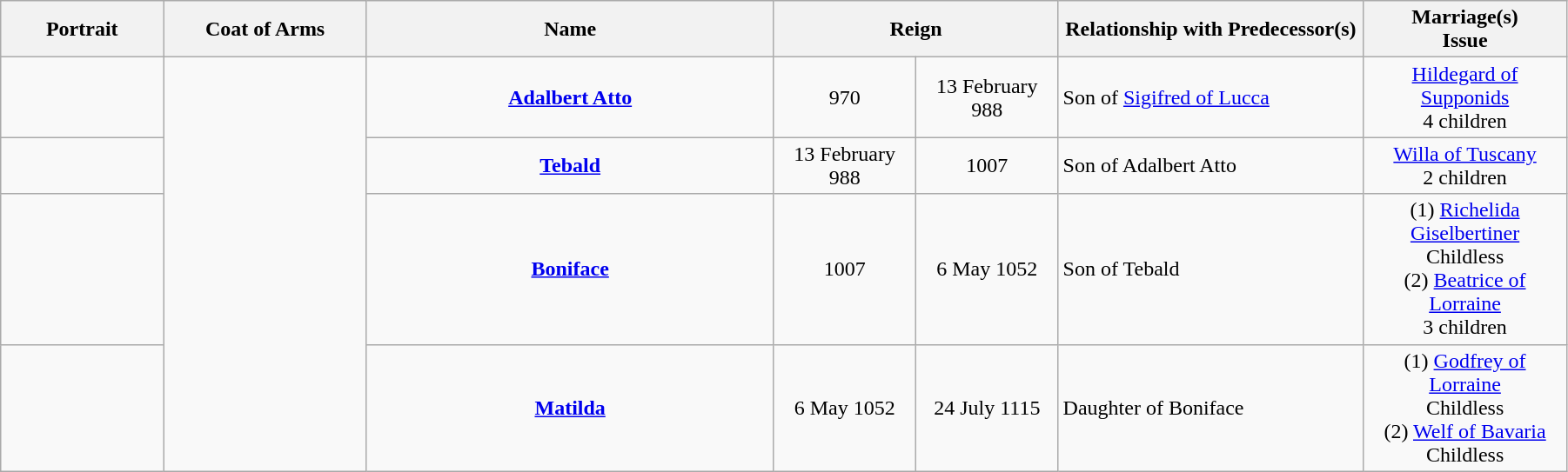<table width=95% class="wikitable">
<tr>
<th width=8%>Portrait</th>
<th width=10%>Coat of Arms</th>
<th width=20%>Name</th>
<th colspan=2 width=14%>Reign</th>
<th width=15%>Relationship with Predecessor(s)</th>
<th width=10%>Marriage(s)<br>Issue</th>
</tr>
<tr>
<td align="center"></td>
<td rowspan=4 align="center"></td>
<td align="center"><strong><a href='#'>Adalbert Atto</a></strong></td>
<td align="center">970</td>
<td align="center">13 February 988</td>
<td>Son of <a href='#'>Sigifred of Lucca</a></td>
<td align="center"><a href='#'>Hildegard of Supponids</a><br>4 children</td>
</tr>
<tr>
<td align="center"></td>
<td align="center"><strong><a href='#'>Tebald</a></strong></td>
<td align="center">13 February 988</td>
<td align="center">1007</td>
<td>Son of Adalbert Atto</td>
<td align="center"><a href='#'>Willa of Tuscany</a><br>2 children</td>
</tr>
<tr>
<td align="center"></td>
<td align="center"><strong><a href='#'>Boniface</a></strong></td>
<td align="center">1007</td>
<td align="center">6 May 1052</td>
<td>Son of Tebald</td>
<td align="center">(1) <a href='#'>Richelida Giselbertiner</a><br>Childless<br>(2) <a href='#'>Beatrice of Lorraine</a><br>3 children</td>
</tr>
<tr>
<td align="center"></td>
<td align="center"><strong><a href='#'>Matilda</a></strong></td>
<td align="center">6 May 1052</td>
<td align="center">24 July 1115</td>
<td>Daughter of Boniface</td>
<td align="center">(1) <a href='#'>Godfrey of Lorraine</a><br>Childless<br>(2) <a href='#'>Welf of Bavaria</a><br>Childless</td>
</tr>
</table>
